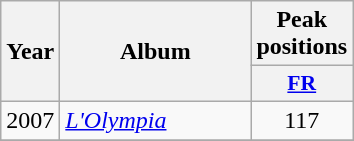<table class="wikitable">
<tr>
<th align="center" rowspan="2" width="10">Year</th>
<th align="center" rowspan="2" width="120">Album</th>
<th align="center" colspan="1" width="30">Peak positions</th>
</tr>
<tr>
<th scope="col" style="width:3em;font-size:90%;"><a href='#'>FR</a><br></th>
</tr>
<tr>
<td align="center" rowspan="1">2007</td>
<td><em><a href='#'>L'Olympia</a></em></td>
<td align="center">117</td>
</tr>
<tr>
</tr>
</table>
